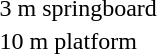<table>
<tr>
<td>3 m springboard<br></td>
<td></td>
<td></td>
<td></td>
</tr>
<tr>
<td>10 m platform<br></td>
<td></td>
<td></td>
<td></td>
</tr>
</table>
